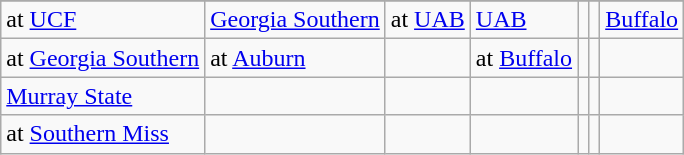<table class="wikitable">
<tr>
</tr>
<tr>
<td>at <a href='#'>UCF</a></td>
<td><a href='#'>Georgia Southern</a></td>
<td>at <a href='#'>UAB</a></td>
<td><a href='#'>UAB</a></td>
<td></td>
<td></td>
<td><a href='#'>Buffalo</a></td>
</tr>
<tr>
<td>at <a href='#'>Georgia Southern</a></td>
<td>at <a href='#'>Auburn</a></td>
<td></td>
<td>at <a href='#'>Buffalo</a></td>
<td></td>
<td></td>
<td></td>
</tr>
<tr>
<td><a href='#'>Murray State</a></td>
<td></td>
<td></td>
<td></td>
<td></td>
<td></td>
<td></td>
</tr>
<tr>
<td>at <a href='#'>Southern Miss</a></td>
<td></td>
<td></td>
<td></td>
<td></td>
<td></td>
<td></td>
</tr>
</table>
